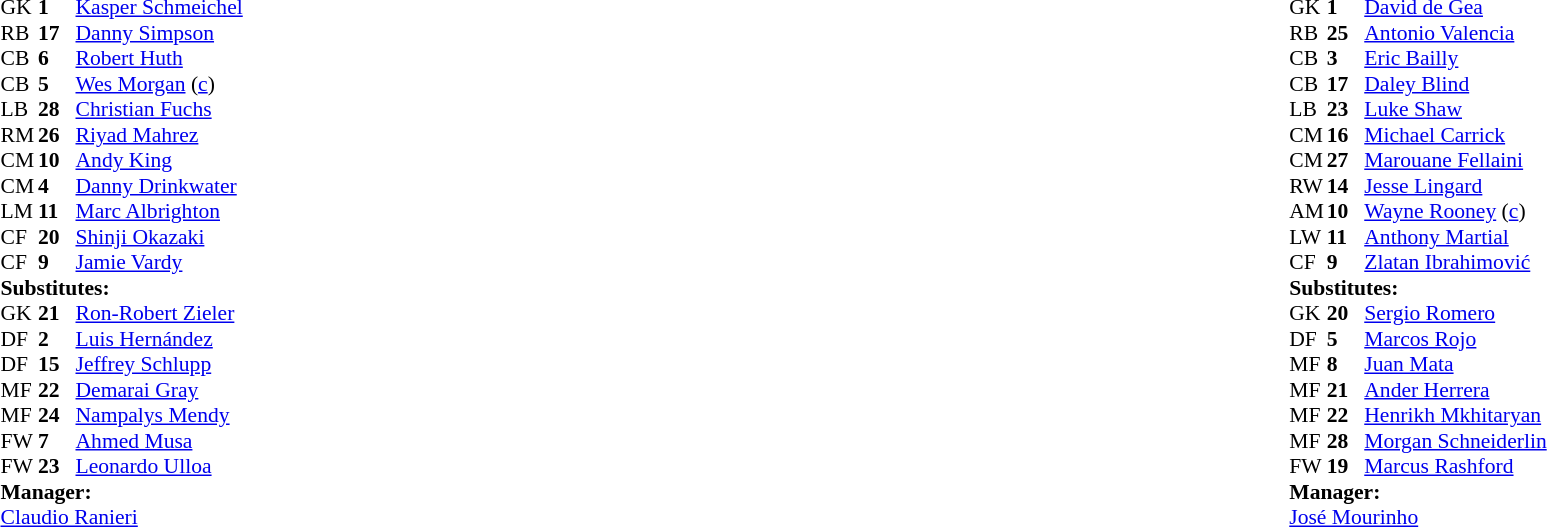<table style="width:100%">
<tr>
<td style="vertical-align:top;width:40%"><br><table style="font-size:90%" cellspacing="0" cellpadding="0">
<tr>
<th width=25></th>
<th width=25></th>
</tr>
<tr>
<td>GK</td>
<td><strong>1</strong></td>
<td> <a href='#'>Kasper Schmeichel</a></td>
</tr>
<tr>
<td>RB</td>
<td><strong>17</strong></td>
<td> <a href='#'>Danny Simpson</a></td>
<td></td>
<td></td>
</tr>
<tr>
<td>CB</td>
<td><strong>6</strong></td>
<td> <a href='#'>Robert Huth</a></td>
<td></td>
<td></td>
</tr>
<tr>
<td>CB</td>
<td><strong>5</strong></td>
<td> <a href='#'>Wes Morgan</a> (<a href='#'>c</a>)</td>
</tr>
<tr>
<td>LB</td>
<td><strong>28</strong></td>
<td> <a href='#'>Christian Fuchs</a></td>
<td></td>
<td></td>
</tr>
<tr>
<td>RM</td>
<td><strong>26</strong></td>
<td> <a href='#'>Riyad Mahrez</a></td>
</tr>
<tr>
<td>CM</td>
<td><strong>10</strong></td>
<td> <a href='#'>Andy King</a></td>
<td></td>
<td></td>
</tr>
<tr>
<td>CM</td>
<td><strong>4</strong></td>
<td> <a href='#'>Danny Drinkwater</a></td>
</tr>
<tr>
<td>LM</td>
<td><strong>11</strong></td>
<td> <a href='#'>Marc Albrighton</a></td>
<td></td>
<td></td>
</tr>
<tr>
<td>CF</td>
<td><strong>20</strong></td>
<td> <a href='#'>Shinji Okazaki</a></td>
<td></td>
<td></td>
</tr>
<tr>
<td>CF</td>
<td><strong>9</strong></td>
<td> <a href='#'>Jamie Vardy</a></td>
<td></td>
</tr>
<tr>
<td colspan=3><strong>Substitutes:</strong></td>
</tr>
<tr>
<td>GK</td>
<td><strong>21</strong></td>
<td> <a href='#'>Ron-Robert Zieler</a></td>
</tr>
<tr>
<td>DF</td>
<td><strong>2</strong></td>
<td> <a href='#'>Luis Hernández</a></td>
<td></td>
<td></td>
</tr>
<tr>
<td>DF</td>
<td><strong>15</strong></td>
<td> <a href='#'>Jeffrey Schlupp</a></td>
<td></td>
<td></td>
</tr>
<tr>
<td>MF</td>
<td><strong>22</strong></td>
<td> <a href='#'>Demarai Gray</a></td>
<td></td>
<td></td>
</tr>
<tr>
<td>MF</td>
<td><strong>24</strong></td>
<td> <a href='#'>Nampalys Mendy</a></td>
<td></td>
<td></td>
</tr>
<tr>
<td>FW</td>
<td><strong>7</strong></td>
<td> <a href='#'>Ahmed Musa</a></td>
<td></td>
<td></td>
</tr>
<tr>
<td>FW</td>
<td><strong>23</strong></td>
<td> <a href='#'>Leonardo Ulloa</a></td>
<td></td>
<td></td>
</tr>
<tr>
<td colspan=3><strong>Manager:</strong></td>
</tr>
<tr>
<td colspan=4> <a href='#'>Claudio Ranieri</a></td>
</tr>
</table>
</td>
<td valign="top"></td>
<td style="vertical-align:top;width:50%"><br><table cellspacing="0" cellpadding="0" style="font-size:90%;margin:auto">
<tr>
<th width=25></th>
<th width=25></th>
</tr>
<tr>
<td>GK</td>
<td><strong>1</strong></td>
<td> <a href='#'>David de Gea</a></td>
</tr>
<tr>
<td>RB</td>
<td><strong>25</strong></td>
<td> <a href='#'>Antonio Valencia</a></td>
</tr>
<tr>
<td>CB</td>
<td><strong>3</strong></td>
<td> <a href='#'>Eric Bailly</a></td>
<td></td>
</tr>
<tr>
<td>CB</td>
<td><strong>17</strong></td>
<td> <a href='#'>Daley Blind</a></td>
</tr>
<tr>
<td>LB</td>
<td><strong>23</strong></td>
<td> <a href='#'>Luke Shaw</a></td>
<td></td>
<td></td>
</tr>
<tr>
<td>CM</td>
<td><strong>16</strong></td>
<td> <a href='#'>Michael Carrick</a></td>
<td></td>
<td></td>
</tr>
<tr>
<td>CM</td>
<td><strong>27</strong></td>
<td> <a href='#'>Marouane Fellaini</a></td>
</tr>
<tr>
<td>RW</td>
<td><strong>14</strong></td>
<td> <a href='#'>Jesse Lingard</a></td>
<td></td>
<td></td>
</tr>
<tr>
<td>AM</td>
<td><strong>10</strong></td>
<td> <a href='#'>Wayne Rooney</a> (<a href='#'>c</a>)</td>
<td></td>
<td></td>
</tr>
<tr>
<td>LW</td>
<td><strong>11</strong></td>
<td> <a href='#'>Anthony Martial</a></td>
<td></td>
<td></td>
</tr>
<tr>
<td>CF</td>
<td><strong>9</strong></td>
<td> <a href='#'>Zlatan Ibrahimović</a></td>
</tr>
<tr>
<td colspan=3><strong>Substitutes:</strong></td>
</tr>
<tr>
<td>GK</td>
<td><strong>20</strong></td>
<td> <a href='#'>Sergio Romero</a></td>
</tr>
<tr>
<td>DF</td>
<td><strong>5</strong></td>
<td> <a href='#'>Marcos Rojo</a></td>
<td></td>
<td></td>
</tr>
<tr>
<td>MF</td>
<td><strong>8</strong></td>
<td> <a href='#'>Juan Mata</a></td>
<td></td>
<td></td>
<td></td>
</tr>
<tr>
<td>MF</td>
<td><strong>21</strong></td>
<td> <a href='#'>Ander Herrera</a></td>
<td></td>
<td></td>
</tr>
<tr>
<td>MF</td>
<td><strong>22</strong></td>
<td> <a href='#'>Henrikh Mkhitaryan</a></td>
<td></td>
<td></td>
<td></td>
</tr>
<tr>
<td>MF</td>
<td><strong>28</strong></td>
<td> <a href='#'>Morgan Schneiderlin</a></td>
<td></td>
<td></td>
</tr>
<tr>
<td>FW</td>
<td><strong>19</strong></td>
<td> <a href='#'>Marcus Rashford</a></td>
<td></td>
<td></td>
</tr>
<tr>
<td colspan=3><strong>Manager:</strong></td>
</tr>
<tr>
<td colspan=4> <a href='#'>José Mourinho</a></td>
</tr>
</table>
</td>
</tr>
</table>
